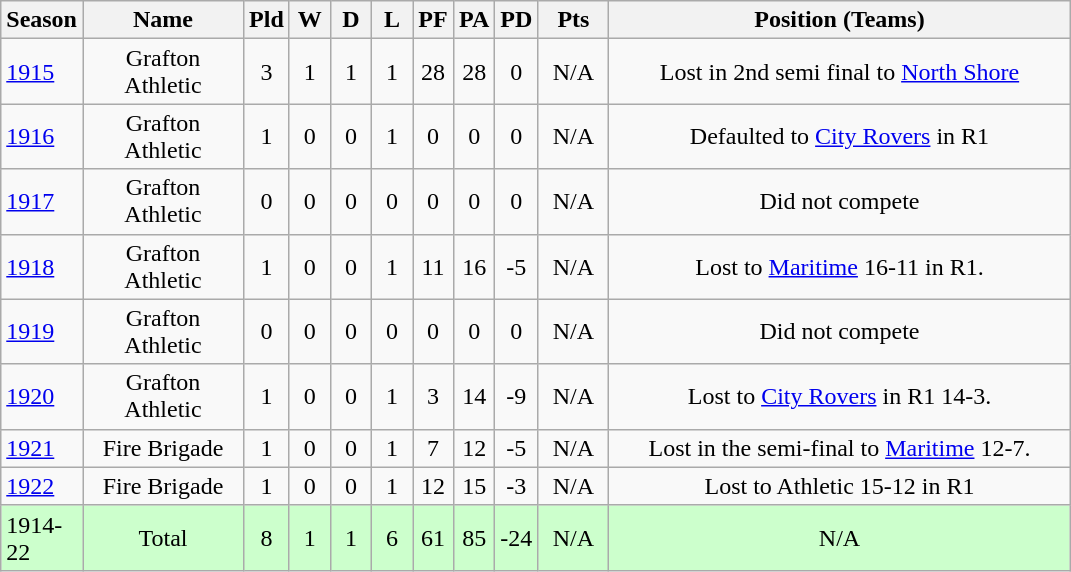<table class="wikitable" style="text-align:center;">
<tr>
<th width=40>Season</th>
<th width=100 abbr="Name">Name</th>
<th width=20 abbr="Played">Pld</th>
<th width=20 abbr="Won">W</th>
<th width=20 abbr="Drawn">D</th>
<th width=20 abbr="Lost">L</th>
<th width=20 abbr="Points for">PF</th>
<th width=20 abbr="Points against">PA</th>
<th width=20 abbr="Points difference">PD</th>
<th width=40 abbr="Points">Pts</th>
<th width=300>Position (Teams)</th>
</tr>
<tr>
<td style="text-align:left;"><a href='#'>1915</a></td>
<td>Grafton Athletic</td>
<td>3</td>
<td>1</td>
<td>1</td>
<td>1</td>
<td>28</td>
<td>28</td>
<td>0</td>
<td>N/A</td>
<td>Lost in 2nd semi final to <a href='#'>North Shore</a></td>
</tr>
<tr>
<td style="text-align:left;"><a href='#'>1916</a></td>
<td>Grafton Athletic</td>
<td>1</td>
<td>0</td>
<td>0</td>
<td>1</td>
<td>0</td>
<td>0</td>
<td>0</td>
<td>N/A</td>
<td>Defaulted to <a href='#'>City Rovers</a> in R1</td>
</tr>
<tr>
<td style="text-align:left;"><a href='#'>1917</a></td>
<td>Grafton Athletic</td>
<td>0</td>
<td>0</td>
<td>0</td>
<td>0</td>
<td>0</td>
<td>0</td>
<td>0</td>
<td>N/A</td>
<td>Did not compete</td>
</tr>
<tr>
<td style="text-align:left;"><a href='#'>1918</a></td>
<td>Grafton Athletic</td>
<td>1</td>
<td>0</td>
<td>0</td>
<td>1</td>
<td>11</td>
<td>16</td>
<td>-5</td>
<td>N/A</td>
<td>Lost to <a href='#'>Maritime</a> 16-11 in R1.</td>
</tr>
<tr>
<td style="text-align:left;"><a href='#'>1919</a></td>
<td>Grafton Athletic</td>
<td>0</td>
<td>0</td>
<td>0</td>
<td>0</td>
<td>0</td>
<td>0</td>
<td>0</td>
<td>N/A</td>
<td>Did not compete</td>
</tr>
<tr>
<td style="text-align:left;"><a href='#'>1920</a></td>
<td>Grafton Athletic</td>
<td>1</td>
<td>0</td>
<td>0</td>
<td>1</td>
<td>3</td>
<td>14</td>
<td>-9</td>
<td>N/A</td>
<td>Lost to <a href='#'>City Rovers</a> in R1 14-3.</td>
</tr>
<tr>
<td style="text-align:left;"><a href='#'>1921</a></td>
<td>Fire Brigade</td>
<td>1</td>
<td>0</td>
<td>0</td>
<td>1</td>
<td>7</td>
<td>12</td>
<td>-5</td>
<td>N/A</td>
<td>Lost in the semi-final to <a href='#'>Maritime</a> 12-7.</td>
</tr>
<tr>
<td style="text-align:left;"><a href='#'>1922</a></td>
<td>Fire Brigade</td>
<td>1</td>
<td>0</td>
<td>0</td>
<td>1</td>
<td>12</td>
<td>15</td>
<td>-3</td>
<td>N/A</td>
<td>Lost to Athletic 15-12 in R1</td>
</tr>
<tr style="background: #ccffcc;">
<td style="text-align:left;">1914-22</td>
<td>Total</td>
<td>8</td>
<td>1</td>
<td>1</td>
<td>6</td>
<td>61</td>
<td>85</td>
<td>-24</td>
<td>N/A</td>
<td>N/A</td>
</tr>
</table>
